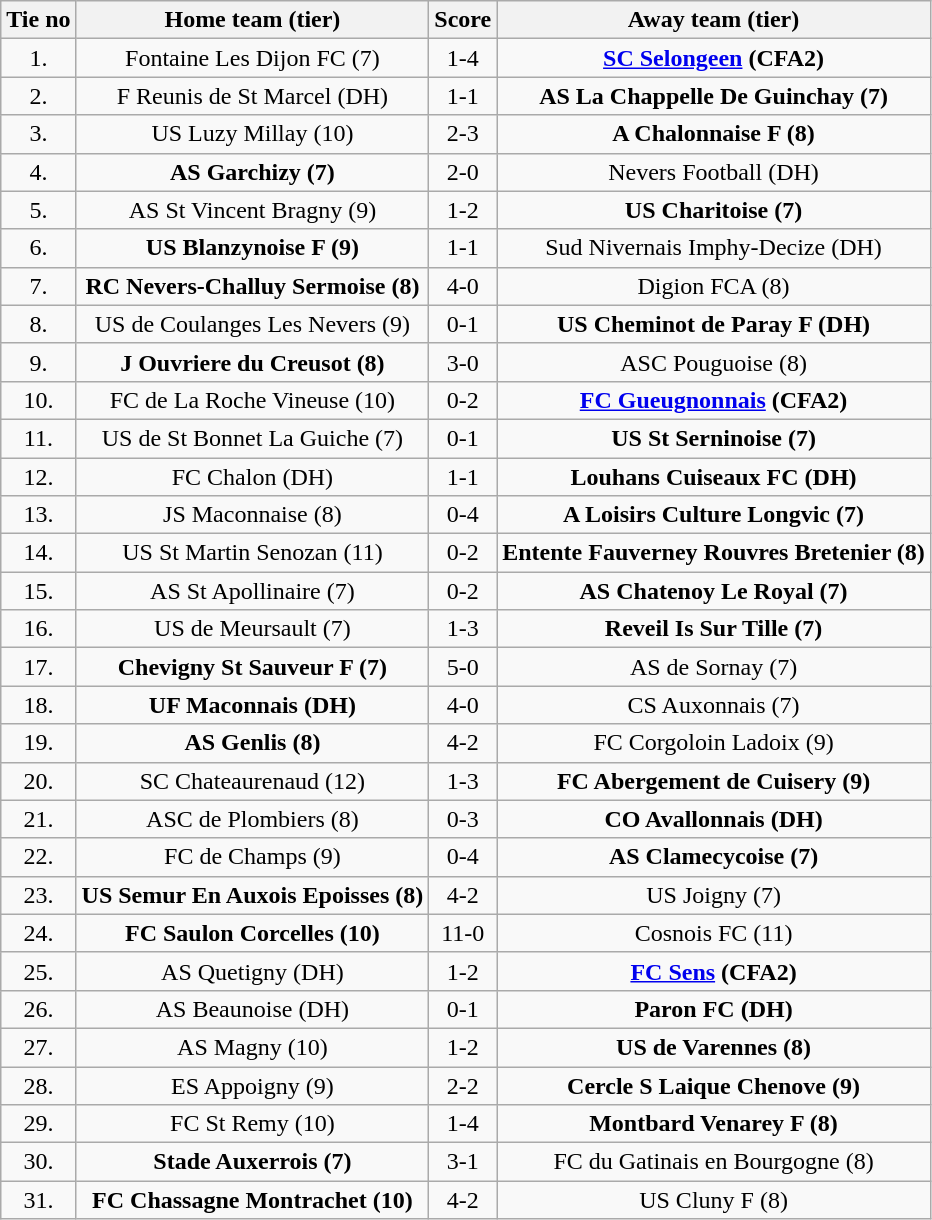<table class="wikitable" style="text-align: center">
<tr>
<th>Tie no</th>
<th>Home team (tier)</th>
<th>Score</th>
<th>Away team (tier)</th>
</tr>
<tr>
<td>1.</td>
<td>Fontaine Les Dijon FC  (7)</td>
<td>1-4</td>
<td><strong><a href='#'>SC Selongeen</a> (CFA2)</strong></td>
</tr>
<tr>
<td>2.</td>
<td>F Reunis de St Marcel (DH)</td>
<td>1-1 </td>
<td><strong>AS La Chappelle De Guinchay (7)</strong></td>
</tr>
<tr>
<td>3.</td>
<td>US Luzy Millay (10)</td>
<td>2-3</td>
<td><strong>A Chalonnaise F (8)</strong></td>
</tr>
<tr>
<td>4.</td>
<td><strong>AS Garchizy (7)</strong></td>
<td>2-0</td>
<td>Nevers Football (DH)</td>
</tr>
<tr>
<td>5.</td>
<td>AS St Vincent Bragny (9)</td>
<td>1-2</td>
<td><strong>US Charitoise (7)</strong></td>
</tr>
<tr>
<td>6.</td>
<td><strong>US Blanzynoise F (9)</strong></td>
<td>1-1 </td>
<td>Sud Nivernais Imphy-Decize (DH)</td>
</tr>
<tr>
<td>7.</td>
<td><strong>RC Nevers-Challuy Sermoise (8)</strong></td>
<td>4-0</td>
<td>Digion FCA (8)</td>
</tr>
<tr>
<td>8.</td>
<td>US de Coulanges Les Nevers (9)</td>
<td>0-1</td>
<td><strong>US Cheminot de Paray F (DH)</strong></td>
</tr>
<tr>
<td>9.</td>
<td><strong>J Ouvriere du Creusot (8)</strong></td>
<td>3-0</td>
<td>ASC Pouguoise (8)</td>
</tr>
<tr>
<td>10.</td>
<td>FC de La Roche Vineuse (10)</td>
<td>0-2</td>
<td><strong><a href='#'>FC Gueugnonnais</a> (CFA2)</strong></td>
</tr>
<tr>
<td>11.</td>
<td>US de St Bonnet La Guiche (7)</td>
<td>0-1</td>
<td><strong>US St Serninoise (7)</strong></td>
</tr>
<tr>
<td>12.</td>
<td>FC Chalon (DH)</td>
<td>1-1 </td>
<td><strong>Louhans Cuiseaux FC (DH)</strong></td>
</tr>
<tr>
<td>13.</td>
<td>JS Maconnaise (8)</td>
<td>0-4</td>
<td><strong>A Loisirs Culture Longvic (7)</strong></td>
</tr>
<tr>
<td>14.</td>
<td>US St Martin Senozan (11)</td>
<td>0-2</td>
<td><strong>Entente Fauverney Rouvres Bretenier (8)</strong></td>
</tr>
<tr>
<td>15.</td>
<td>AS St Apollinaire (7)</td>
<td>0-2</td>
<td><strong>AS Chatenoy Le Royal (7)</strong></td>
</tr>
<tr>
<td>16.</td>
<td>US de Meursault (7)</td>
<td>1-3</td>
<td><strong>Reveil Is Sur Tille (7)</strong></td>
</tr>
<tr>
<td>17.</td>
<td><strong>Chevigny St Sauveur F (7)</strong></td>
<td>5-0</td>
<td>AS de Sornay (7)</td>
</tr>
<tr>
<td>18.</td>
<td><strong>UF Maconnais (DH)</strong></td>
<td>4-0</td>
<td>CS Auxonnais (7)</td>
</tr>
<tr>
<td>19.</td>
<td><strong>AS Genlis (8)</strong></td>
<td>4-2</td>
<td>FC Corgoloin Ladoix (9)</td>
</tr>
<tr>
<td>20.</td>
<td>SC Chateaurenaud (12)</td>
<td>1-3 </td>
<td><strong>FC Abergement de Cuisery (9)</strong></td>
</tr>
<tr>
<td>21.</td>
<td>ASC de Plombiers (8)</td>
<td>0-3</td>
<td><strong>CO Avallonnais (DH)</strong></td>
</tr>
<tr>
<td>22.</td>
<td>FC de Champs (9)</td>
<td>0-4</td>
<td><strong>AS Clamecycoise (7)</strong></td>
</tr>
<tr>
<td>23.</td>
<td><strong>US Semur En Auxois Epoisses (8)</strong></td>
<td>4-2</td>
<td>US Joigny (7)</td>
</tr>
<tr>
<td>24.</td>
<td><strong>FC Saulon Corcelles (10)</strong></td>
<td>11-0</td>
<td>Cosnois FC (11)</td>
</tr>
<tr>
<td>25.</td>
<td>AS Quetigny (DH)</td>
<td>1-2</td>
<td><strong><a href='#'>FC Sens</a> (CFA2)</strong></td>
</tr>
<tr>
<td>26.</td>
<td>AS Beaunoise (DH)</td>
<td>0-1</td>
<td><strong>Paron FC (DH)</strong></td>
</tr>
<tr>
<td>27.</td>
<td>AS Magny (10)</td>
<td>1-2</td>
<td><strong>US de Varennes (8)</strong></td>
</tr>
<tr>
<td>28.</td>
<td>ES Appoigny (9)</td>
<td>2-2 </td>
<td><strong>Cercle S Laique Chenove (9)</strong></td>
</tr>
<tr>
<td>29.</td>
<td>FC St Remy (10)</td>
<td>1-4</td>
<td><strong>Montbard Venarey F (8)</strong></td>
</tr>
<tr>
<td>30.</td>
<td><strong>Stade Auxerrois (7)</strong></td>
<td>3-1</td>
<td>FC du Gatinais en Bourgogne (8)</td>
</tr>
<tr>
<td>31.</td>
<td><strong>FC Chassagne Montrachet (10)</strong></td>
<td>4-2 </td>
<td>US Cluny F (8)</td>
</tr>
</table>
